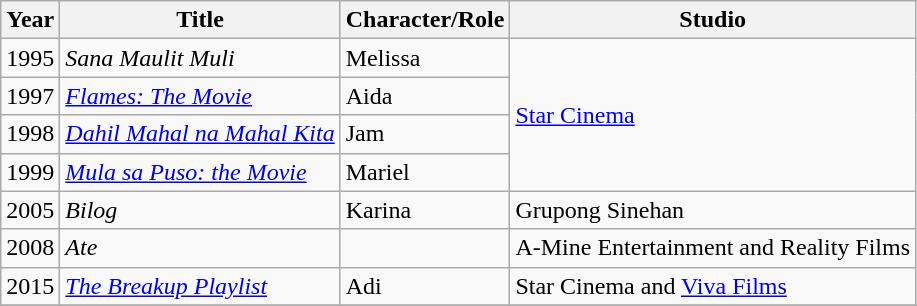<table class="wikitable">
<tr>
<th>Year</th>
<th>Title</th>
<th>Character/Role</th>
<th>Studio</th>
</tr>
<tr>
<td>1995</td>
<td><em>Sana Maulit Muli</em></td>
<td>Melissa</td>
<td rowspan=4><a href='#'>Star Cinema</a></td>
</tr>
<tr>
<td>1997</td>
<td><em><a href='#'>Flames: The Movie</a></em></td>
<td>Aida</td>
</tr>
<tr>
<td>1998</td>
<td><em><a href='#'>Dahil Mahal na Mahal Kita</a></em></td>
<td>Jam</td>
</tr>
<tr>
<td>1999</td>
<td><em><a href='#'>Mula sa Puso: the Movie</a></em></td>
<td>Mariel</td>
</tr>
<tr>
<td>2005</td>
<td><em>Bilog</em></td>
<td>Karina</td>
<td>Grupong Sinehan</td>
</tr>
<tr>
<td>2008</td>
<td><em>Ate</em></td>
<td></td>
<td>A-Mine Entertainment and Reality Films</td>
</tr>
<tr>
<td>2015</td>
<td><em><a href='#'>The Breakup Playlist</a></em></td>
<td>Adi</td>
<td>Star Cinema and <a href='#'>Viva Films</a></td>
</tr>
<tr>
</tr>
</table>
